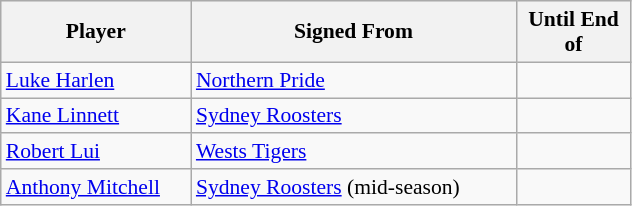<table class="wikitable" style="font-size:90%">
<tr style="background:#efefef;">
<th style="width:120px;">Player</th>
<th style="width:210px;">Signed From</th>
<th style="width:70px;">Until End of</th>
</tr>
<tr>
<td><a href='#'>Luke Harlen</a></td>
<td> <a href='#'>Northern Pride</a></td>
<td></td>
</tr>
<tr>
<td><a href='#'>Kane Linnett</a></td>
<td> <a href='#'>Sydney Roosters</a></td>
<td></td>
</tr>
<tr>
<td><a href='#'>Robert Lui</a></td>
<td> <a href='#'>Wests Tigers</a></td>
<td></td>
</tr>
<tr>
<td><a href='#'>Anthony Mitchell</a></td>
<td> <a href='#'>Sydney Roosters</a> (mid-season)</td>
<td></td>
</tr>
</table>
